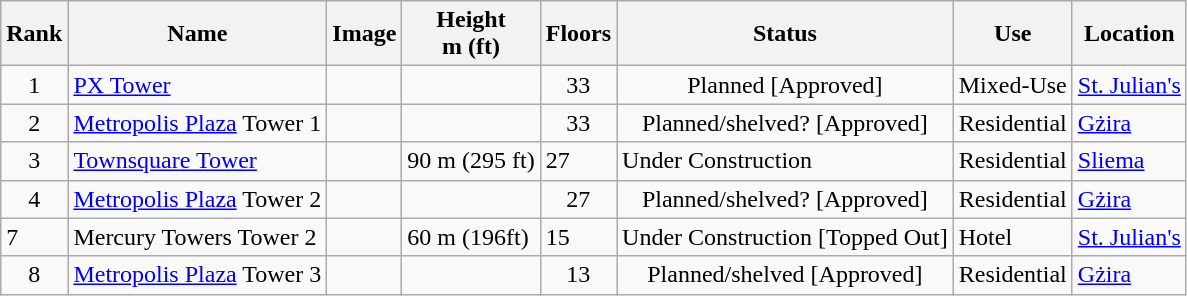<table class="wikitable sortable">
<tr>
<th>Rank</th>
<th>Name</th>
<th>Image</th>
<th>Height<br>m (ft)</th>
<th>Floors</th>
<th>Status</th>
<th>Use</th>
<th>Location</th>
</tr>
<tr>
<td align="center">1</td>
<td><a href='#'>PX Tower</a></td>
<td></td>
<td align="center"></td>
<td align="center">33</td>
<td align="center">Planned [Approved]</td>
<td>Mixed-Use</td>
<td><a href='#'>St. Julian's</a></td>
</tr>
<tr>
<td align="center">2</td>
<td><a href='#'>Metropolis Plaza</a> Tower 1<br></td>
<td></td>
<td align="center"></td>
<td align="center">33</td>
<td align="center">Planned/shelved? [Approved]</td>
<td>Residential</td>
<td><a href='#'>Gżira</a></td>
</tr>
<tr>
<td align="center">3</td>
<td><a href='#'>Townsquare Tower</a></td>
<td></td>
<td>90 m (295 ft)</td>
<td>27</td>
<td>Under Construction</td>
<td>Residential</td>
<td><a href='#'>Sliema</a></td>
</tr>
<tr>
<td align="center">4</td>
<td><a href='#'>Metropolis Plaza</a> Tower 2<br></td>
<td></td>
<td align="center"></td>
<td align="center">27</td>
<td align="center">Planned/shelved? [Approved]</td>
<td>Residential</td>
<td><a href='#'>Gżira</a></td>
</tr>
<tr>
<td>7</td>
<td>Mercury Towers Tower 2</td>
<td></td>
<td>60 m (196ft)</td>
<td>15</td>
<td>Under Construction [Topped Out]</td>
<td>Hotel</td>
<td><a href='#'>St. Julian's</a></td>
</tr>
<tr>
<td align="center">8</td>
<td><a href='#'>Metropolis Plaza</a> Tower 3<br></td>
<td></td>
<td align="center"></td>
<td align="center">13</td>
<td align="center">Planned/shelved [Approved]</td>
<td>Residential</td>
<td><a href='#'>Gżira</a></td>
</tr>
</table>
